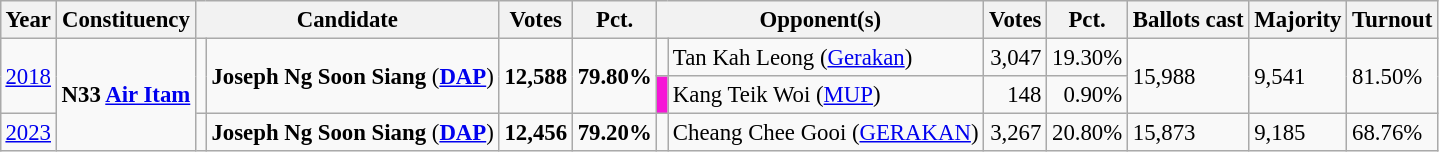<table class="wikitable" style="margin:0.5em ; font-size:95%">
<tr>
<th>Year</th>
<th>Constituency</th>
<th colspan="2">Candidate</th>
<th>Votes</th>
<th>Pct.</th>
<th colspan="2">Opponent(s)</th>
<th>Votes</th>
<th>Pct.</th>
<th>Ballots cast</th>
<th>Majority</th>
<th>Turnout</th>
</tr>
<tr>
<td rowspan="2"><a href='#'>2018</a></td>
<td rowspan="3"><strong>N33 <a href='#'>Air Itam</a></strong></td>
<td rowspan="2" ></td>
<td rowspan="2"><strong>Joseph Ng Soon Siang</strong> (<a href='#'><strong>DAP</strong></a>)</td>
<td rowspan="2" align=right><strong>12,588</strong></td>
<td rowspan="2"><strong>79.80%</strong></td>
<td></td>
<td>Tan Kah Leong (<a href='#'>Gerakan</a>)</td>
<td align=right>3,047</td>
<td>19.30%</td>
<td rowspan="2">15,988</td>
<td rowspan="2">9,541</td>
<td rowspan="2">81.50%</td>
</tr>
<tr>
<td bgcolor= #F616D6></td>
<td>Kang Teik Woi (<a href='#'>MUP</a>)</td>
<td align=right>148</td>
<td align=right>0.90%</td>
</tr>
<tr>
<td><a href='#'>2023</a></td>
<td></td>
<td><strong>Joseph Ng Soon Siang</strong> (<a href='#'><strong>DAP</strong></a>)</td>
<td align=right><strong>12,456</strong></td>
<td><strong>79.20%</strong></td>
<td bgcolor=></td>
<td>Cheang Chee Gooi (<a href='#'>GERAKAN</a>)</td>
<td align=right>3,267</td>
<td>20.80%</td>
<td>15,873</td>
<td>9,185</td>
<td>68.76%</td>
</tr>
</table>
